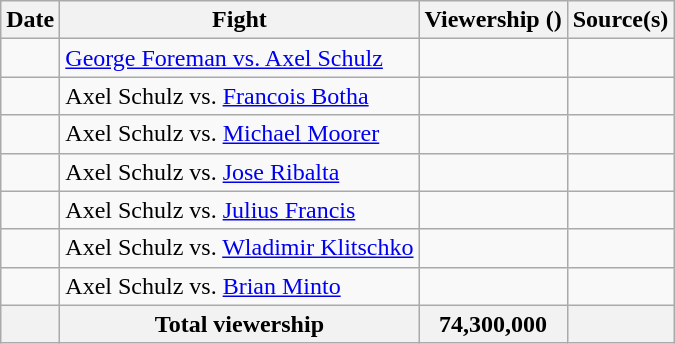<table class="wikitable sortable">
<tr>
<th>Date</th>
<th>Fight</th>
<th>Viewership ()</th>
<th>Source(s)</th>
</tr>
<tr>
<td></td>
<td><a href='#'>George Foreman vs. Axel Schulz</a></td>
<td></td>
<td></td>
</tr>
<tr>
<td></td>
<td>Axel Schulz vs. <a href='#'>Francois Botha</a></td>
<td></td>
<td></td>
</tr>
<tr>
<td></td>
<td>Axel Schulz vs. <a href='#'>Michael Moorer</a></td>
<td></td>
<td></td>
</tr>
<tr>
<td></td>
<td>Axel Schulz vs. <a href='#'>Jose Ribalta</a></td>
<td></td>
<td></td>
</tr>
<tr>
<td></td>
<td>Axel Schulz vs. <a href='#'>Julius Francis</a></td>
<td></td>
<td></td>
</tr>
<tr>
<td></td>
<td>Axel Schulz vs. <a href='#'>Wladimir Klitschko</a></td>
<td></td>
<td></td>
</tr>
<tr>
<td></td>
<td>Axel Schulz vs. <a href='#'>Brian Minto</a></td>
<td></td>
<td></td>
</tr>
<tr>
<th></th>
<th>Total viewership</th>
<th>74,300,000</th>
<th></th>
</tr>
</table>
